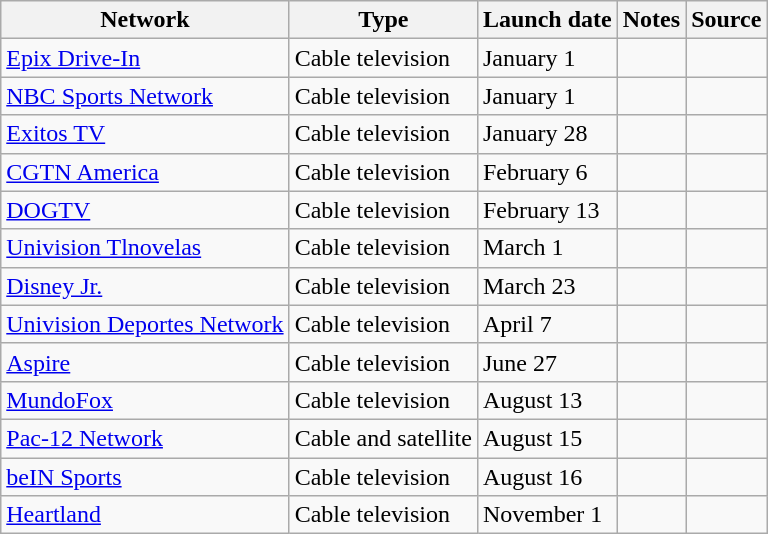<table class="wikitable sortable">
<tr>
<th>Network</th>
<th>Type</th>
<th>Launch date</th>
<th>Notes</th>
<th>Source</th>
</tr>
<tr>
<td><a href='#'>Epix Drive-In</a></td>
<td>Cable television</td>
<td>January 1</td>
<td></td>
<td></td>
</tr>
<tr>
<td><a href='#'>NBC Sports Network</a></td>
<td>Cable television</td>
<td>January 1</td>
<td></td>
</tr>
<tr>
<td><a href='#'>Exitos TV</a></td>
<td>Cable television</td>
<td>January 28</td>
<td></td>
<td></td>
</tr>
<tr>
<td><a href='#'>CGTN America</a></td>
<td>Cable television</td>
<td>February 6</td>
<td></td>
<td></td>
</tr>
<tr>
<td><a href='#'>DOGTV</a></td>
<td>Cable television</td>
<td>February 13</td>
<td></td>
<td></td>
</tr>
<tr>
<td><a href='#'>Univision Tlnovelas</a></td>
<td>Cable television</td>
<td>March 1</td>
<td></td>
<td></td>
</tr>
<tr>
<td><a href='#'>Disney Jr.</a></td>
<td>Cable television</td>
<td>March 23</td>
<td></td>
<td></td>
</tr>
<tr>
<td><a href='#'>Univision Deportes Network</a></td>
<td>Cable television</td>
<td>April 7</td>
<td></td>
<td></td>
</tr>
<tr>
<td><a href='#'>Aspire</a></td>
<td>Cable television</td>
<td>June 27</td>
<td></td>
<td></td>
</tr>
<tr>
<td><a href='#'>MundoFox</a></td>
<td>Cable television</td>
<td>August 13</td>
<td></td>
<td></td>
</tr>
<tr>
<td><a href='#'>Pac-12 Network</a></td>
<td>Cable and satellite</td>
<td>August 15</td>
<td></td>
<td></td>
</tr>
<tr>
<td><a href='#'>beIN Sports</a></td>
<td>Cable television</td>
<td>August 16</td>
<td></td>
<td></td>
</tr>
<tr>
<td><a href='#'>Heartland</a></td>
<td>Cable television</td>
<td>November 1</td>
<td></td>
<td></td>
</tr>
</table>
